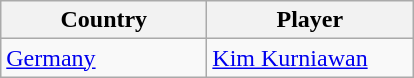<table class="wikitable">
<tr>
<th style="width:130px;">Country</th>
<th style="width:130px;">Player</th>
</tr>
<tr>
<td> <a href='#'>Germany</a></td>
<td><a href='#'>Kim Kurniawan</a></td>
</tr>
</table>
